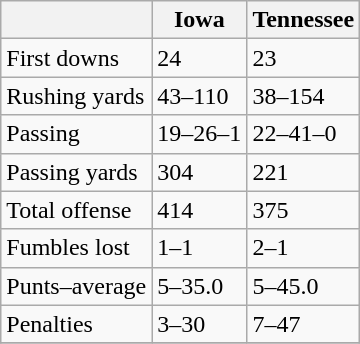<table class="wikitable">
<tr>
<th></th>
<th>Iowa</th>
<th>Tennessee</th>
</tr>
<tr>
<td>First downs</td>
<td>24</td>
<td>23</td>
</tr>
<tr>
<td>Rushing yards</td>
<td>43–110</td>
<td>38–154</td>
</tr>
<tr>
<td>Passing</td>
<td>19–26–1</td>
<td>22–41–0</td>
</tr>
<tr>
<td>Passing yards</td>
<td>304</td>
<td>221</td>
</tr>
<tr>
<td>Total offense</td>
<td>414</td>
<td>375</td>
</tr>
<tr>
<td>Fumbles lost</td>
<td>1–1</td>
<td>2–1</td>
</tr>
<tr>
<td>Punts–average</td>
<td>5–35.0</td>
<td>5–45.0</td>
</tr>
<tr>
<td>Penalties</td>
<td>3–30</td>
<td>7–47</td>
</tr>
<tr>
</tr>
</table>
